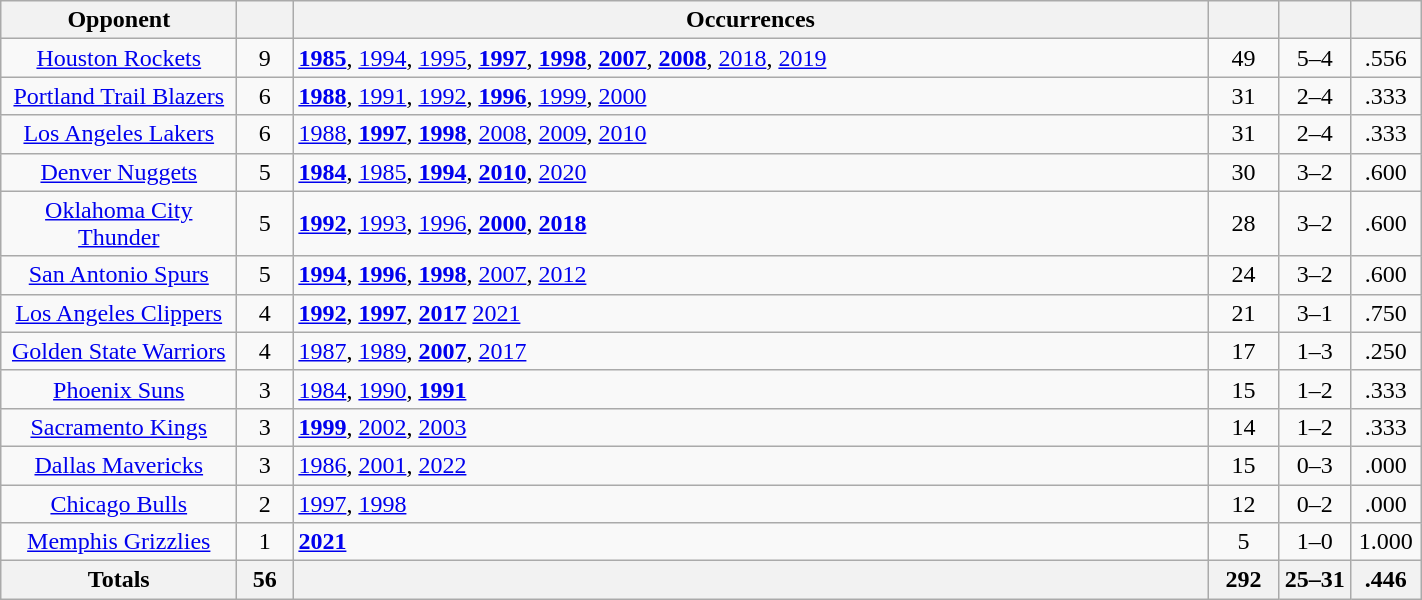<table class="wikitable sortable" style="text-align: center; width: 75%;">
<tr>
<th width="150">Opponent</th>
<th width="30"></th>
<th>Occurrences</th>
<th width="40"></th>
<th width="40"></th>
<th width="40"></th>
</tr>
<tr>
<td><a href='#'>Houston Rockets</a></td>
<td>9</td>
<td align=left><strong><a href='#'>1985</a></strong>, <a href='#'>1994</a>, <a href='#'>1995</a>, <strong><a href='#'>1997</a></strong>, <strong><a href='#'>1998</a></strong>, <strong><a href='#'>2007</a></strong>, <strong><a href='#'>2008</a></strong>, <a href='#'>2018</a>, <a href='#'>2019</a></td>
<td>49</td>
<td>5–4</td>
<td>.556</td>
</tr>
<tr>
<td><a href='#'>Portland Trail Blazers</a></td>
<td>6</td>
<td align=left><strong><a href='#'>1988</a></strong>, <a href='#'>1991</a>, <a href='#'>1992</a>, <strong><a href='#'>1996</a></strong>, <a href='#'>1999</a>, <a href='#'>2000</a></td>
<td>31</td>
<td>2–4</td>
<td>.333</td>
</tr>
<tr>
<td><a href='#'>Los Angeles Lakers</a></td>
<td>6</td>
<td align=left><a href='#'>1988</a>, <strong><a href='#'>1997</a></strong>, <strong><a href='#'>1998</a></strong>, <a href='#'>2008</a>, <a href='#'>2009</a>, <a href='#'>2010</a></td>
<td>31</td>
<td>2–4</td>
<td>.333</td>
</tr>
<tr>
<td><a href='#'>Denver Nuggets</a></td>
<td>5</td>
<td align=left><strong><a href='#'>1984</a></strong>, <a href='#'>1985</a>, <strong><a href='#'>1994</a></strong>, <strong><a href='#'>2010</a></strong>, <a href='#'>2020</a></td>
<td>30</td>
<td>3–2</td>
<td>.600</td>
</tr>
<tr>
<td><a href='#'>Oklahoma City Thunder</a></td>
<td>5</td>
<td align=left><strong><a href='#'>1992</a></strong>, <a href='#'>1993</a>, <a href='#'>1996</a>, <strong><a href='#'>2000</a></strong>, <strong><a href='#'>2018</a></strong></td>
<td>28</td>
<td>3–2</td>
<td>.600</td>
</tr>
<tr>
<td><a href='#'>San Antonio Spurs</a></td>
<td>5</td>
<td align=left><strong><a href='#'>1994</a></strong>, <strong><a href='#'>1996</a></strong>, <strong><a href='#'>1998</a></strong>, <a href='#'>2007</a>, <a href='#'>2012</a></td>
<td>24</td>
<td>3–2</td>
<td>.600</td>
</tr>
<tr>
<td><a href='#'>Los Angeles Clippers</a></td>
<td>4</td>
<td align=left><strong><a href='#'>1992</a></strong>, <strong><a href='#'>1997</a></strong>, <strong><a href='#'>2017</a></strong> <a href='#'>2021</a></td>
<td>21</td>
<td>3–1</td>
<td>.750</td>
</tr>
<tr>
<td><a href='#'>Golden State Warriors</a></td>
<td>4</td>
<td align=left><a href='#'>1987</a>, <a href='#'>1989</a>, <strong><a href='#'>2007</a></strong>, <a href='#'>2017</a></td>
<td>17</td>
<td>1–3</td>
<td>.250</td>
</tr>
<tr>
<td><a href='#'>Phoenix Suns</a></td>
<td>3</td>
<td align=left><a href='#'>1984</a>, <a href='#'>1990</a>, <strong><a href='#'>1991</a></strong></td>
<td>15</td>
<td>1–2</td>
<td>.333</td>
</tr>
<tr>
<td><a href='#'>Sacramento Kings</a></td>
<td>3</td>
<td align=left><strong><a href='#'>1999</a></strong>, <a href='#'>2002</a>, <a href='#'>2003</a></td>
<td>14</td>
<td>1–2</td>
<td>.333</td>
</tr>
<tr>
<td><a href='#'>Dallas Mavericks</a></td>
<td>3</td>
<td align=left><a href='#'>1986</a>, <a href='#'>2001</a>, <a href='#'>2022</a></td>
<td>15</td>
<td>0–3</td>
<td>.000</td>
</tr>
<tr>
<td><a href='#'>Chicago Bulls</a></td>
<td>2</td>
<td align=left><a href='#'>1997</a>, <a href='#'>1998</a></td>
<td>12</td>
<td>0–2</td>
<td>.000</td>
</tr>
<tr>
<td><a href='#'>Memphis Grizzlies</a></td>
<td>1</td>
<td align=left><strong><a href='#'>2021</a></strong></td>
<td>5</td>
<td>1–0</td>
<td>1.000</td>
</tr>
<tr>
<th width="150">Totals</th>
<th width="30">56</th>
<th></th>
<th width="40">292</th>
<th width="40">25–31</th>
<th width="40">.446</th>
</tr>
</table>
